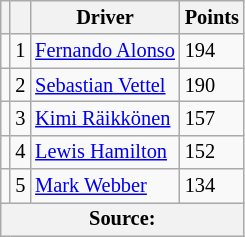<table class="wikitable" style="font-size: 85%;">
<tr>
<th></th>
<th></th>
<th>Driver</th>
<th>Points</th>
</tr>
<tr>
<td align="left"></td>
<td align="center">1</td>
<td> <a href='#'>Fernando Alonso</a></td>
<td align="left">194</td>
</tr>
<tr>
<td align="left"></td>
<td align="center">2</td>
<td> <a href='#'>Sebastian Vettel</a></td>
<td align="left">190</td>
</tr>
<tr>
<td align="left"></td>
<td align="center">3</td>
<td> <a href='#'>Kimi Räikkönen</a></td>
<td align="left">157</td>
</tr>
<tr>
<td align="left"></td>
<td align="center">4</td>
<td> <a href='#'>Lewis Hamilton</a></td>
<td align="left">152</td>
</tr>
<tr>
<td align="left"></td>
<td align="center">5</td>
<td> <a href='#'>Mark Webber</a></td>
<td align="left">134</td>
</tr>
<tr>
<th colspan=4>Source: </th>
</tr>
</table>
